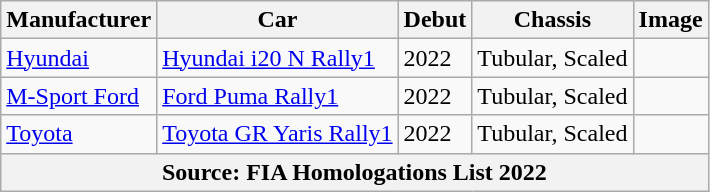<table class="wikitable">
<tr>
<th>Manufacturer</th>
<th>Car</th>
<th>Debut</th>
<th>Chassis</th>
<th>Image</th>
</tr>
<tr>
<td> <a href='#'>Hyundai</a></td>
<td><a href='#'>Hyundai i20 N Rally1</a></td>
<td>2022</td>
<td>Tubular, Scaled</td>
<td></td>
</tr>
<tr>
<td> <a href='#'>M-Sport Ford</a></td>
<td><a href='#'>Ford Puma Rally1</a></td>
<td>2022</td>
<td>Tubular, Scaled</td>
<td></td>
</tr>
<tr>
<td> <a href='#'>Toyota</a></td>
<td><a href='#'>Toyota GR Yaris Rally1</a></td>
<td>2022</td>
<td>Tubular, Scaled</td>
<td></td>
</tr>
<tr>
<th colspan="5">Source: FIA Homologations List 2022</th>
</tr>
</table>
